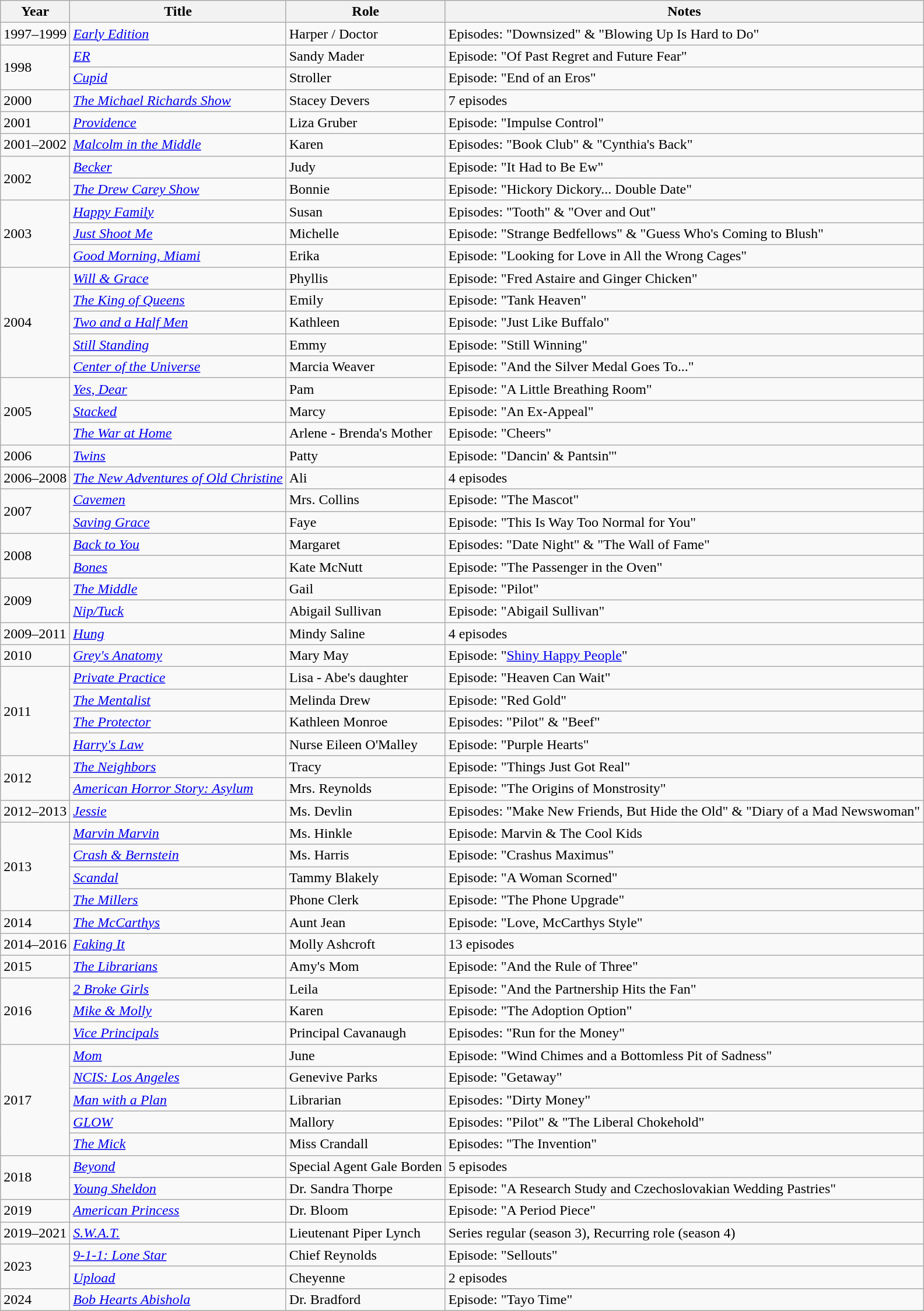<table class="wikitable sortable">
<tr>
<th>Year</th>
<th>Title</th>
<th>Role</th>
<th class = "unsortable">Notes</th>
</tr>
<tr>
<td>1997–1999</td>
<td><em><a href='#'>Early Edition</a></em></td>
<td>Harper / Doctor</td>
<td>Episodes: "Downsized" & "Blowing Up Is Hard to Do"</td>
</tr>
<tr>
<td rowspan=2>1998</td>
<td><em><a href='#'>ER</a></em></td>
<td>Sandy Mader</td>
<td>Episode: "Of Past Regret and Future Fear"</td>
</tr>
<tr>
<td><em><a href='#'>Cupid</a></em></td>
<td>Stroller</td>
<td>Episode: "End of an Eros"</td>
</tr>
<tr>
<td>2000</td>
<td><em><a href='#'>The Michael Richards Show</a></em></td>
<td>Stacey Devers</td>
<td>7 episodes</td>
</tr>
<tr>
<td>2001</td>
<td><em><a href='#'>Providence</a></em></td>
<td>Liza Gruber</td>
<td>Episode: "Impulse Control"</td>
</tr>
<tr>
<td>2001–2002</td>
<td><em><a href='#'>Malcolm in the Middle</a></em></td>
<td>Karen</td>
<td>Episodes: "Book Club" & "Cynthia's Back"</td>
</tr>
<tr>
<td rowspan=2>2002</td>
<td><em><a href='#'>Becker</a></em></td>
<td>Judy</td>
<td>Episode: "It Had to Be Ew"</td>
</tr>
<tr>
<td><em><a href='#'>The Drew Carey Show</a></em></td>
<td>Bonnie</td>
<td>Episode: "Hickory Dickory... Double Date"</td>
</tr>
<tr>
<td rowspan=3>2003</td>
<td><em><a href='#'>Happy Family</a></em></td>
<td>Susan</td>
<td>Episodes: "Tooth" & "Over and Out"</td>
</tr>
<tr>
<td><em><a href='#'>Just Shoot Me</a></em></td>
<td>Michelle</td>
<td>Episode: "Strange Bedfellows" & "Guess Who's Coming to Blush"</td>
</tr>
<tr>
<td><em><a href='#'>Good Morning, Miami</a></em></td>
<td>Erika</td>
<td>Episode: "Looking for Love in All the Wrong Cages"</td>
</tr>
<tr>
<td rowspan=5>2004</td>
<td><em><a href='#'>Will & Grace</a></em></td>
<td>Phyllis</td>
<td>Episode: "Fred Astaire and Ginger Chicken"</td>
</tr>
<tr>
<td><em><a href='#'>The King of Queens</a></em></td>
<td>Emily</td>
<td>Episode: "Tank Heaven"</td>
</tr>
<tr>
<td><em><a href='#'>Two and a Half Men</a></em></td>
<td>Kathleen</td>
<td>Episode: "Just Like Buffalo"</td>
</tr>
<tr>
<td><em><a href='#'>Still Standing</a></em></td>
<td>Emmy</td>
<td>Episode: "Still Winning"</td>
</tr>
<tr>
<td><em><a href='#'>Center of the Universe</a></em></td>
<td>Marcia Weaver</td>
<td>Episode: "And the Silver Medal Goes To..."</td>
</tr>
<tr>
<td rowspan=3>2005</td>
<td><em><a href='#'>Yes, Dear</a></em></td>
<td>Pam</td>
<td>Episode: "A Little Breathing Room"</td>
</tr>
<tr>
<td><em><a href='#'>Stacked</a></em></td>
<td>Marcy</td>
<td>Episode: "An Ex-Appeal"</td>
</tr>
<tr>
<td><em><a href='#'>The War at Home</a></em></td>
<td>Arlene - Brenda's Mother</td>
<td>Episode: "Cheers"</td>
</tr>
<tr>
<td>2006</td>
<td><em><a href='#'>Twins</a></em></td>
<td>Patty</td>
<td>Episode: "Dancin' & Pantsin'"</td>
</tr>
<tr>
<td>2006–2008</td>
<td><em><a href='#'>The New Adventures of Old Christine</a></em></td>
<td>Ali</td>
<td>4 episodes</td>
</tr>
<tr>
<td rowspan=2>2007</td>
<td><em><a href='#'>Cavemen</a></em></td>
<td>Mrs. Collins</td>
<td>Episode: "The Mascot"</td>
</tr>
<tr>
<td><em><a href='#'>Saving Grace</a></em></td>
<td>Faye</td>
<td>Episode: "This Is Way Too Normal for You"</td>
</tr>
<tr>
<td rowspan=2>2008</td>
<td><em><a href='#'>Back to You</a></em></td>
<td>Margaret</td>
<td>Episodes: "Date Night" & "The Wall of Fame"</td>
</tr>
<tr>
<td><em><a href='#'>Bones</a></em></td>
<td>Kate McNutt</td>
<td>Episode: "The Passenger in the Oven"</td>
</tr>
<tr>
<td rowspan=2>2009</td>
<td><em><a href='#'>The Middle</a></em></td>
<td>Gail</td>
<td>Episode: "Pilot"</td>
</tr>
<tr>
<td><em><a href='#'>Nip/Tuck</a></em></td>
<td>Abigail Sullivan</td>
<td>Episode: "Abigail Sullivan"</td>
</tr>
<tr>
<td>2009–2011</td>
<td><em><a href='#'>Hung</a></em></td>
<td>Mindy Saline</td>
<td>4 episodes</td>
</tr>
<tr>
<td>2010</td>
<td><em><a href='#'>Grey's Anatomy</a></em></td>
<td>Mary May</td>
<td>Episode: "<a href='#'>Shiny Happy People</a>"</td>
</tr>
<tr>
<td rowspan=4>2011</td>
<td><em><a href='#'>Private Practice</a></em></td>
<td>Lisa - Abe's daughter</td>
<td>Episode: "Heaven Can Wait"</td>
</tr>
<tr>
<td><em><a href='#'>The Mentalist</a></em></td>
<td>Melinda Drew</td>
<td>Episode: "Red Gold"</td>
</tr>
<tr>
<td><em><a href='#'>The Protector</a></em></td>
<td>Kathleen Monroe</td>
<td>Episodes: "Pilot" & "Beef"</td>
</tr>
<tr>
<td><em><a href='#'>Harry's Law</a></em></td>
<td>Nurse Eileen O'Malley</td>
<td>Episode: "Purple Hearts"</td>
</tr>
<tr>
<td rowspan=2>2012</td>
<td><em><a href='#'>The Neighbors</a></em></td>
<td>Tracy</td>
<td>Episode: "Things Just Got Real"</td>
</tr>
<tr>
<td><em><a href='#'>American Horror Story: Asylum</a></em></td>
<td>Mrs. Reynolds</td>
<td>Episode: "The Origins of Monstrosity"</td>
</tr>
<tr>
<td>2012–2013</td>
<td><em><a href='#'>Jessie</a></em></td>
<td>Ms. Devlin</td>
<td>Episodes: "Make New Friends, But Hide the Old" & "Diary of a Mad Newswoman"</td>
</tr>
<tr>
<td rowspan=4>2013</td>
<td><em><a href='#'>Marvin Marvin</a></em></td>
<td>Ms. Hinkle</td>
<td>Episode: Marvin & The Cool Kids</td>
</tr>
<tr>
<td><em><a href='#'>Crash & Bernstein</a></em></td>
<td>Ms. Harris</td>
<td>Episode: "Crashus Maximus"</td>
</tr>
<tr>
<td><em><a href='#'>Scandal</a></em></td>
<td>Tammy Blakely</td>
<td>Episode: "A Woman Scorned"</td>
</tr>
<tr>
<td><em><a href='#'>The Millers</a></em></td>
<td>Phone Clerk</td>
<td>Episode: "The Phone Upgrade"</td>
</tr>
<tr>
<td>2014</td>
<td><em><a href='#'>The McCarthys</a></em></td>
<td>Aunt Jean</td>
<td>Episode: "Love, McCarthys Style"</td>
</tr>
<tr>
<td>2014–2016</td>
<td><em><a href='#'>Faking It</a></em></td>
<td>Molly Ashcroft</td>
<td>13 episodes</td>
</tr>
<tr>
<td>2015</td>
<td><em><a href='#'>The Librarians</a></em></td>
<td>Amy's Mom</td>
<td>Episode: "And the Rule of Three"</td>
</tr>
<tr>
<td rowspan=3>2016</td>
<td><em><a href='#'>2 Broke Girls</a></em></td>
<td>Leila</td>
<td>Episode: "And the Partnership Hits the Fan"</td>
</tr>
<tr>
<td><em><a href='#'>Mike & Molly</a></em></td>
<td>Karen</td>
<td>Episode: "The Adoption Option"</td>
</tr>
<tr>
<td><em><a href='#'>Vice Principals</a></em></td>
<td>Principal Cavanaugh</td>
<td>Episodes: "Run for the Money"</td>
</tr>
<tr>
<td rowspan=5>2017</td>
<td><em><a href='#'>Mom</a></em></td>
<td>June</td>
<td>Episode: "Wind Chimes and a Bottomless Pit of Sadness"</td>
</tr>
<tr>
<td><em><a href='#'>NCIS: Los Angeles</a></em></td>
<td>Genevive Parks</td>
<td>Episode: "Getaway"</td>
</tr>
<tr>
<td><em><a href='#'>Man with a Plan</a></em></td>
<td>Librarian</td>
<td>Episodes: "Dirty Money"</td>
</tr>
<tr>
<td><em><a href='#'>GLOW</a></em></td>
<td>Mallory</td>
<td>Episodes: "Pilot" & "The Liberal Chokehold"</td>
</tr>
<tr>
<td><em><a href='#'>The Mick</a></em></td>
<td>Miss Crandall</td>
<td>Episodes: "The Invention"</td>
</tr>
<tr>
<td rowspan=2>2018</td>
<td><em><a href='#'>Beyond</a></em></td>
<td>Special Agent Gale Borden</td>
<td>5 episodes</td>
</tr>
<tr>
<td><em><a href='#'>Young Sheldon</a></em></td>
<td>Dr. Sandra Thorpe</td>
<td>Episode: "A Research Study and Czechoslovakian Wedding Pastries"</td>
</tr>
<tr>
<td>2019</td>
<td><em><a href='#'>American Princess</a></em></td>
<td>Dr. Bloom</td>
<td>Episode: "A Period Piece"</td>
</tr>
<tr>
<td>2019–2021</td>
<td><em><a href='#'>S.W.A.T.</a></em></td>
<td>Lieutenant Piper Lynch</td>
<td>Series regular (season 3), Recurring role (season 4)</td>
</tr>
<tr>
<td rowspan=2>2023</td>
<td><em><a href='#'>9-1-1: Lone Star</a></em></td>
<td>Chief Reynolds</td>
<td>Episode: "Sellouts"</td>
</tr>
<tr>
<td><em><a href='#'>Upload</a></em></td>
<td>Cheyenne</td>
<td>2 episodes</td>
</tr>
<tr>
<td>2024</td>
<td><em><a href='#'>Bob Hearts Abishola</a></em></td>
<td>Dr. Bradford</td>
<td>Episode: "Tayo Time"</td>
</tr>
</table>
